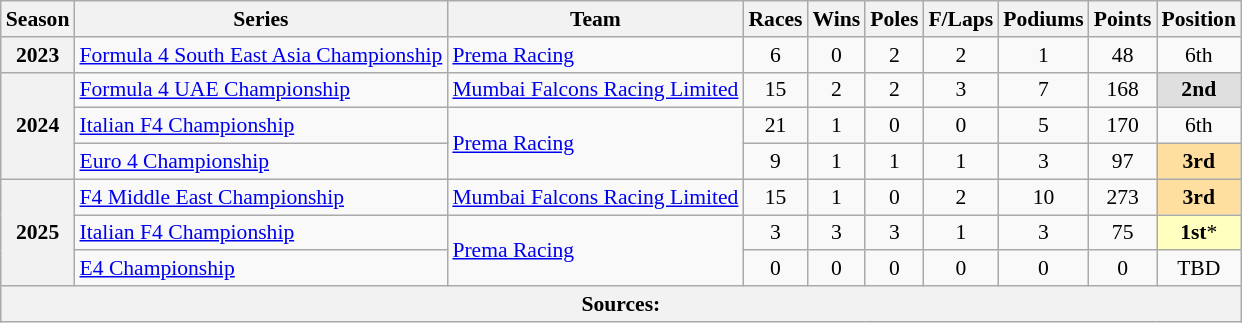<table class="wikitable" style="font-size: 90%; text-align:center">
<tr>
<th>Season</th>
<th>Series</th>
<th>Team</th>
<th>Races</th>
<th>Wins</th>
<th>Poles</th>
<th>F/Laps</th>
<th>Podiums</th>
<th>Points</th>
<th>Position</th>
</tr>
<tr>
<th>2023</th>
<td align=left><a href='#'>Formula 4 South East Asia Championship</a></td>
<td align=left><a href='#'>Prema Racing</a></td>
<td>6</td>
<td>0</td>
<td>2</td>
<td>2</td>
<td>1</td>
<td>48</td>
<td>6th</td>
</tr>
<tr>
<th rowspan="3">2024</th>
<td align=left><a href='#'>Formula 4 UAE Championship</a></td>
<td align=left><a href='#'>Mumbai Falcons Racing Limited</a></td>
<td>15</td>
<td>2</td>
<td>2</td>
<td>3</td>
<td>7</td>
<td>168</td>
<td style="background:#DFDFDF"><strong>2nd</strong></td>
</tr>
<tr>
<td align=left><a href='#'>Italian F4 Championship</a></td>
<td rowspan="2" align=left><a href='#'>Prema Racing</a></td>
<td>21</td>
<td>1</td>
<td>0</td>
<td>0</td>
<td>5</td>
<td>170</td>
<td>6th</td>
</tr>
<tr>
<td align=left><a href='#'>Euro 4 Championship</a></td>
<td>9</td>
<td>1</td>
<td>1</td>
<td>1</td>
<td>3</td>
<td>97</td>
<td style="background:#FFDF9F"><strong>3rd</strong></td>
</tr>
<tr>
<th rowspan="3">2025</th>
<td align=left><a href='#'>F4 Middle East Championship</a></td>
<td align=left><a href='#'>Mumbai Falcons Racing Limited</a></td>
<td>15</td>
<td>1</td>
<td>0</td>
<td>2</td>
<td>10</td>
<td>273</td>
<td style="background:#FFDF9F"><strong>3rd</strong></td>
</tr>
<tr>
<td align=left><a href='#'>Italian F4 Championship</a></td>
<td rowspan="2" align=left><a href='#'>Prema Racing</a></td>
<td>3</td>
<td>3</td>
<td>3</td>
<td>1</td>
<td>3</td>
<td>75</td>
<td bgcolor="FFFFBF"><strong>1st</strong>*</td>
</tr>
<tr>
<td align=left><a href='#'>E4 Championship</a></td>
<td>0</td>
<td>0</td>
<td>0</td>
<td>0</td>
<td>0</td>
<td>0</td>
<td>TBD</td>
</tr>
<tr>
<th colspan="10">Sources:</th>
</tr>
</table>
